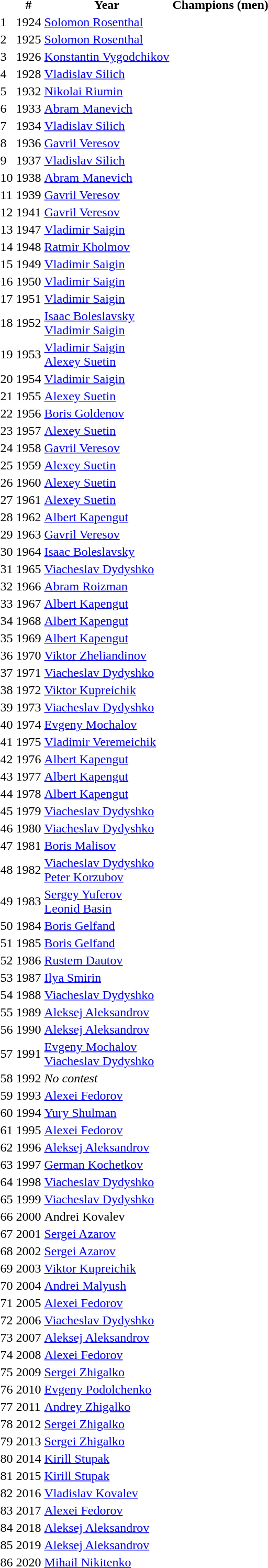<table>
<tr>
<td valign="top"><br></td>
<th>#</th>
<th>Year</th>
<th>Champions (men)</th>
</tr>
<tr>
<td>1</td>
<td>1924</td>
<td><a href='#'>Solomon Rosenthal</a></td>
</tr>
<tr>
<td>2</td>
<td>1925</td>
<td><a href='#'>Solomon Rosenthal</a></td>
</tr>
<tr>
<td>3</td>
<td>1926</td>
<td><a href='#'>Konstantin Vygodchikov</a></td>
</tr>
<tr>
<td>4</td>
<td>1928</td>
<td><a href='#'>Vladislav Silich</a></td>
</tr>
<tr>
<td>5</td>
<td>1932</td>
<td><a href='#'>Nikolai Riumin</a></td>
</tr>
<tr>
<td>6</td>
<td>1933</td>
<td><a href='#'>Abram Manevich</a></td>
</tr>
<tr>
<td>7</td>
<td>1934</td>
<td><a href='#'>Vladislav Silich</a></td>
</tr>
<tr>
<td>8</td>
<td>1936</td>
<td><a href='#'>Gavril Veresov</a></td>
</tr>
<tr>
<td>9</td>
<td>1937</td>
<td><a href='#'>Vladislav Silich</a></td>
</tr>
<tr>
<td>10</td>
<td>1938</td>
<td><a href='#'>Abram Manevich</a></td>
</tr>
<tr>
<td>11</td>
<td>1939</td>
<td><a href='#'>Gavril Veresov</a></td>
</tr>
<tr>
<td>12</td>
<td>1941</td>
<td><a href='#'>Gavril Veresov</a></td>
</tr>
<tr>
<td>13</td>
<td>1947</td>
<td><a href='#'>Vladimir Saigin</a></td>
</tr>
<tr>
<td>14</td>
<td>1948</td>
<td><a href='#'>Ratmir Kholmov</a></td>
</tr>
<tr>
<td>15</td>
<td>1949</td>
<td><a href='#'>Vladimir Saigin</a></td>
</tr>
<tr>
<td>16</td>
<td>1950</td>
<td><a href='#'>Vladimir Saigin</a></td>
</tr>
<tr>
<td>17</td>
<td>1951</td>
<td><a href='#'>Vladimir Saigin</a></td>
</tr>
<tr>
<td>18</td>
<td>1952</td>
<td><a href='#'>Isaac Boleslavsky</a> <br> <a href='#'>Vladimir Saigin</a></td>
</tr>
<tr>
<td>19</td>
<td>1953</td>
<td><a href='#'>Vladimir Saigin</a> <br> <a href='#'>Alexey Suetin</a></td>
</tr>
<tr>
<td>20</td>
<td>1954</td>
<td><a href='#'>Vladimir Saigin</a></td>
</tr>
<tr>
<td>21</td>
<td>1955</td>
<td><a href='#'>Alexey Suetin</a></td>
</tr>
<tr>
<td>22</td>
<td>1956</td>
<td><a href='#'>Boris Goldenov</a></td>
</tr>
<tr>
<td>23</td>
<td>1957</td>
<td><a href='#'>Alexey Suetin</a></td>
</tr>
<tr>
<td>24</td>
<td>1958</td>
<td><a href='#'>Gavril Veresov</a></td>
</tr>
<tr>
<td>25</td>
<td>1959</td>
<td><a href='#'>Alexey Suetin</a></td>
</tr>
<tr>
<td>26</td>
<td>1960</td>
<td><a href='#'>Alexey Suetin</a></td>
</tr>
<tr>
<td>27</td>
<td>1961</td>
<td><a href='#'>Alexey Suetin</a></td>
</tr>
<tr>
<td>28</td>
<td>1962</td>
<td><a href='#'>Albert Kapengut</a></td>
</tr>
<tr>
<td>29</td>
<td>1963</td>
<td><a href='#'>Gavril Veresov</a></td>
</tr>
<tr>
<td>30</td>
<td>1964</td>
<td><a href='#'>Isaac Boleslavsky</a></td>
</tr>
<tr>
<td>31</td>
<td>1965</td>
<td><a href='#'>Viacheslav Dydyshko</a></td>
</tr>
<tr>
<td>32</td>
<td>1966</td>
<td><a href='#'>Abram Roizman</a></td>
</tr>
<tr>
<td>33</td>
<td>1967</td>
<td><a href='#'>Albert Kapengut</a></td>
</tr>
<tr>
<td>34</td>
<td>1968</td>
<td><a href='#'>Albert Kapengut</a></td>
</tr>
<tr>
<td>35</td>
<td>1969</td>
<td><a href='#'>Albert Kapengut</a></td>
</tr>
<tr>
<td>36</td>
<td>1970</td>
<td><a href='#'>Viktor Zheliandinov</a></td>
</tr>
<tr>
<td>37</td>
<td>1971</td>
<td><a href='#'>Viacheslav Dydyshko</a></td>
</tr>
<tr>
<td>38</td>
<td>1972</td>
<td><a href='#'>Viktor Kupreichik</a></td>
</tr>
<tr>
<td>39</td>
<td>1973</td>
<td><a href='#'>Viacheslav Dydyshko</a></td>
</tr>
<tr>
<td>40</td>
<td>1974</td>
<td><a href='#'>Evgeny Mochalov</a></td>
</tr>
<tr>
<td>41</td>
<td>1975</td>
<td><a href='#'>Vladimir Veremeichik</a></td>
</tr>
<tr>
<td>42</td>
<td>1976</td>
<td><a href='#'>Albert Kapengut</a></td>
</tr>
<tr>
<td>43</td>
<td>1977</td>
<td><a href='#'>Albert Kapengut</a></td>
</tr>
<tr>
<td>44</td>
<td>1978</td>
<td><a href='#'>Albert Kapengut</a></td>
</tr>
<tr>
<td>45</td>
<td>1979</td>
<td><a href='#'>Viacheslav Dydyshko</a></td>
</tr>
<tr>
<td>46</td>
<td>1980</td>
<td><a href='#'>Viacheslav Dydyshko</a></td>
</tr>
<tr>
<td>47</td>
<td>1981</td>
<td><a href='#'>Boris Malisov</a></td>
</tr>
<tr>
<td>48</td>
<td>1982</td>
<td><a href='#'>Viacheslav Dydyshko</a> <br> <a href='#'>Peter Korzubov</a></td>
</tr>
<tr>
<td>49</td>
<td>1983</td>
<td><a href='#'>Sergey Yuferov</a> <br> <a href='#'>Leonid Basin</a></td>
</tr>
<tr>
<td>50</td>
<td>1984</td>
<td><a href='#'>Boris Gelfand</a></td>
</tr>
<tr>
<td>51</td>
<td>1985</td>
<td><a href='#'>Boris Gelfand</a></td>
</tr>
<tr>
<td>52</td>
<td>1986</td>
<td><a href='#'>Rustem Dautov</a></td>
</tr>
<tr>
<td>53</td>
<td>1987</td>
<td><a href='#'>Ilya Smirin</a></td>
</tr>
<tr>
<td>54</td>
<td>1988</td>
<td><a href='#'>Viacheslav Dydyshko</a></td>
</tr>
<tr>
<td>55</td>
<td>1989</td>
<td><a href='#'>Aleksej Aleksandrov</a></td>
</tr>
<tr>
<td>56</td>
<td>1990</td>
<td><a href='#'>Aleksej Aleksandrov</a></td>
</tr>
<tr>
<td>57</td>
<td>1991</td>
<td><a href='#'>Evgeny Mochalov</a> <br> <a href='#'>Viacheslav Dydyshko</a></td>
</tr>
<tr>
<td>58</td>
<td>1992</td>
<td><em>No contest</em></td>
</tr>
<tr>
<td>59</td>
<td>1993</td>
<td><a href='#'>Alexei Fedorov</a></td>
</tr>
<tr>
<td>60</td>
<td>1994</td>
<td><a href='#'>Yury Shulman</a></td>
</tr>
<tr>
<td>61</td>
<td>1995</td>
<td><a href='#'>Alexei Fedorov</a></td>
</tr>
<tr>
<td>62</td>
<td>1996</td>
<td><a href='#'>Aleksej Aleksandrov</a></td>
</tr>
<tr>
<td>63</td>
<td>1997</td>
<td><a href='#'>German Kochetkov</a></td>
</tr>
<tr>
<td>64</td>
<td>1998</td>
<td><a href='#'>Viacheslav Dydyshko</a></td>
</tr>
<tr>
<td>65</td>
<td>1999</td>
<td><a href='#'>Viacheslav Dydyshko</a></td>
</tr>
<tr>
<td>66</td>
<td>2000</td>
<td>Andrei Kovalev</td>
</tr>
<tr>
<td>67</td>
<td>2001</td>
<td><a href='#'>Sergei Azarov</a></td>
</tr>
<tr>
<td>68</td>
<td>2002</td>
<td><a href='#'>Sergei Azarov</a></td>
</tr>
<tr>
<td>69</td>
<td>2003</td>
<td><a href='#'>Viktor Kupreichik</a></td>
</tr>
<tr>
<td>70</td>
<td>2004</td>
<td><a href='#'>Andrei Malyush</a></td>
</tr>
<tr>
<td>71</td>
<td>2005</td>
<td><a href='#'>Alexei Fedorov</a></td>
</tr>
<tr>
<td>72</td>
<td>2006</td>
<td><a href='#'>Viacheslav Dydyshko</a></td>
</tr>
<tr>
<td>73</td>
<td>2007</td>
<td><a href='#'>Aleksej Aleksandrov</a></td>
</tr>
<tr>
<td>74</td>
<td>2008</td>
<td><a href='#'>Alexei Fedorov</a></td>
</tr>
<tr>
<td>75</td>
<td>2009</td>
<td><a href='#'>Sergei Zhigalko</a></td>
</tr>
<tr>
<td>76</td>
<td>2010</td>
<td><a href='#'>Evgeny Podolchenko</a></td>
</tr>
<tr>
<td>77</td>
<td>2011</td>
<td><a href='#'>Andrey Zhigalko</a></td>
</tr>
<tr>
<td>78</td>
<td>2012</td>
<td><a href='#'>Sergei Zhigalko</a></td>
</tr>
<tr>
<td>79</td>
<td>2013</td>
<td><a href='#'>Sergei Zhigalko</a></td>
</tr>
<tr>
<td>80</td>
<td>2014</td>
<td><a href='#'>Kirill Stupak</a></td>
</tr>
<tr>
<td>81</td>
<td>2015</td>
<td><a href='#'>Kirill Stupak</a></td>
</tr>
<tr>
<td>82</td>
<td>2016</td>
<td><a href='#'>Vladislav Kovalev</a></td>
</tr>
<tr>
<td>83</td>
<td>2017</td>
<td><a href='#'>Alexei Fedorov</a></td>
</tr>
<tr>
<td>84</td>
<td>2018</td>
<td><a href='#'>Aleksej Aleksandrov</a></td>
</tr>
<tr>
<td>85</td>
<td>2019</td>
<td><a href='#'>Aleksej Aleksandrov</a></td>
</tr>
<tr>
<td>86</td>
<td>2020</td>
<td><a href='#'>Mihail Nikitenko</a></td>
</tr>
</table>
